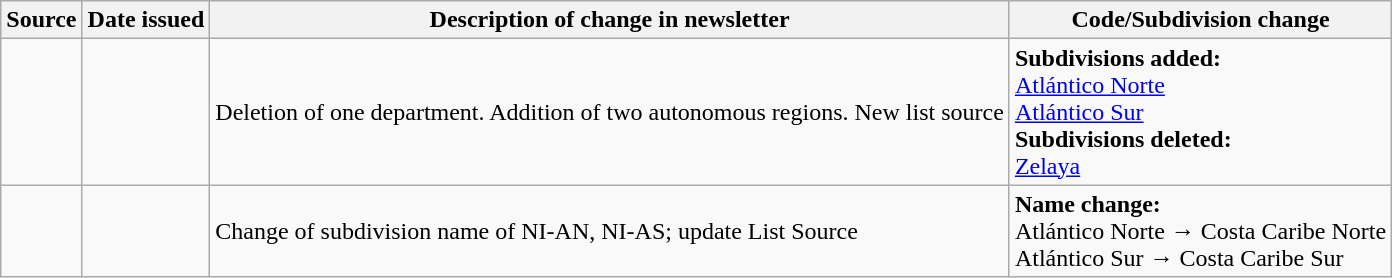<table class="wikitable">
<tr>
<th>Source</th>
<th>Date issued</th>
<th>Description of change in newsletter</th>
<th>Code/Subdivision change</th>
</tr>
<tr>
<td id="I-2"></td>
<td></td>
<td>Deletion of one department. Addition of two autonomous regions. New list source</td>
<td style=white-space:nowrap><strong>Subdivisions added:</strong><br>  <a href='#'>Atlántico Norte</a><br>  <a href='#'>Atlántico Sur</a><br> <strong>Subdivisions deleted:</strong><br>  <a href='#'>Zelaya</a></td>
</tr>
<tr>
<td></td>
<td></td>
<td>Change of subdivision name of NI-AN, NI-AS; update List Source</td>
<td><strong>Name change:</strong><br> Atlántico Norte → Costa Caribe Norte <br> Atlántico Sur → Costa Caribe Sur</td>
</tr>
</table>
